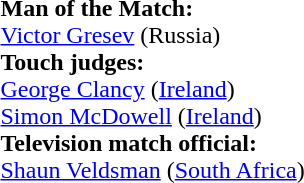<table width=100%>
<tr>
<td><br><strong>Man of the Match:</strong>
<br><a href='#'>Victor Gresev</a> (Russia)<br><strong>Touch judges:</strong>
<br><a href='#'>George Clancy</a> (<a href='#'>Ireland</a>)
<br><a href='#'>Simon McDowell</a> (<a href='#'>Ireland</a>)
<br><strong>Television match official:</strong>
<br><a href='#'>Shaun Veldsman</a> (<a href='#'>South Africa</a>)</td>
</tr>
</table>
